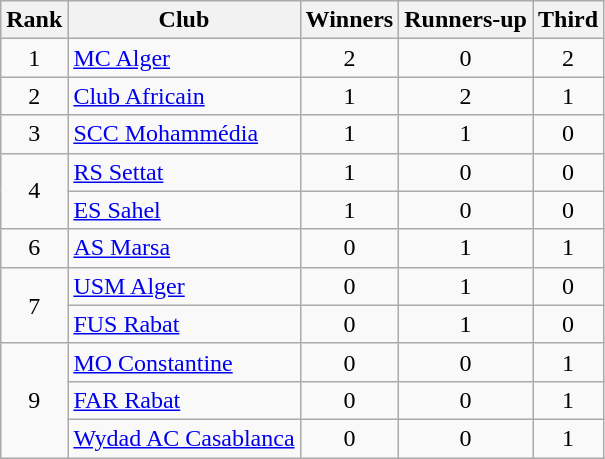<table class="wikitable sortable" style="text-align:center">
<tr>
<th>Rank</th>
<th>Club</th>
<th>Winners</th>
<th>Runners-up</th>
<th>Third</th>
</tr>
<tr>
<td>1</td>
<td align=left> <a href='#'>MC Alger</a></td>
<td>2</td>
<td>0</td>
<td>2</td>
</tr>
<tr>
<td>2</td>
<td align=left> <a href='#'>Club Africain</a></td>
<td>1</td>
<td>2</td>
<td>1</td>
</tr>
<tr>
<td>3</td>
<td align=left> <a href='#'>SCC Mohammédia</a></td>
<td>1</td>
<td>1</td>
<td>0</td>
</tr>
<tr>
<td rowspan=2>4</td>
<td align=left> <a href='#'>RS Settat</a></td>
<td>1</td>
<td>0</td>
<td>0</td>
</tr>
<tr>
<td align=left> <a href='#'>ES Sahel</a></td>
<td>1</td>
<td>0</td>
<td>0</td>
</tr>
<tr>
<td>6</td>
<td align=left> <a href='#'>AS Marsa</a></td>
<td>0</td>
<td>1</td>
<td>1</td>
</tr>
<tr>
<td rowspan=2>7</td>
<td align=left> <a href='#'>USM Alger</a></td>
<td>0</td>
<td>1</td>
<td>0</td>
</tr>
<tr>
<td align=left> <a href='#'>FUS Rabat</a></td>
<td>0</td>
<td>1</td>
<td>0</td>
</tr>
<tr>
<td rowspan=3>9</td>
<td align=left> <a href='#'>MO Constantine</a></td>
<td>0</td>
<td>0</td>
<td>1</td>
</tr>
<tr>
<td align=left> <a href='#'>FAR Rabat</a></td>
<td>0</td>
<td>0</td>
<td>1</td>
</tr>
<tr>
<td align=left> <a href='#'>Wydad AC Casablanca</a></td>
<td>0</td>
<td>0</td>
<td>1</td>
</tr>
</table>
